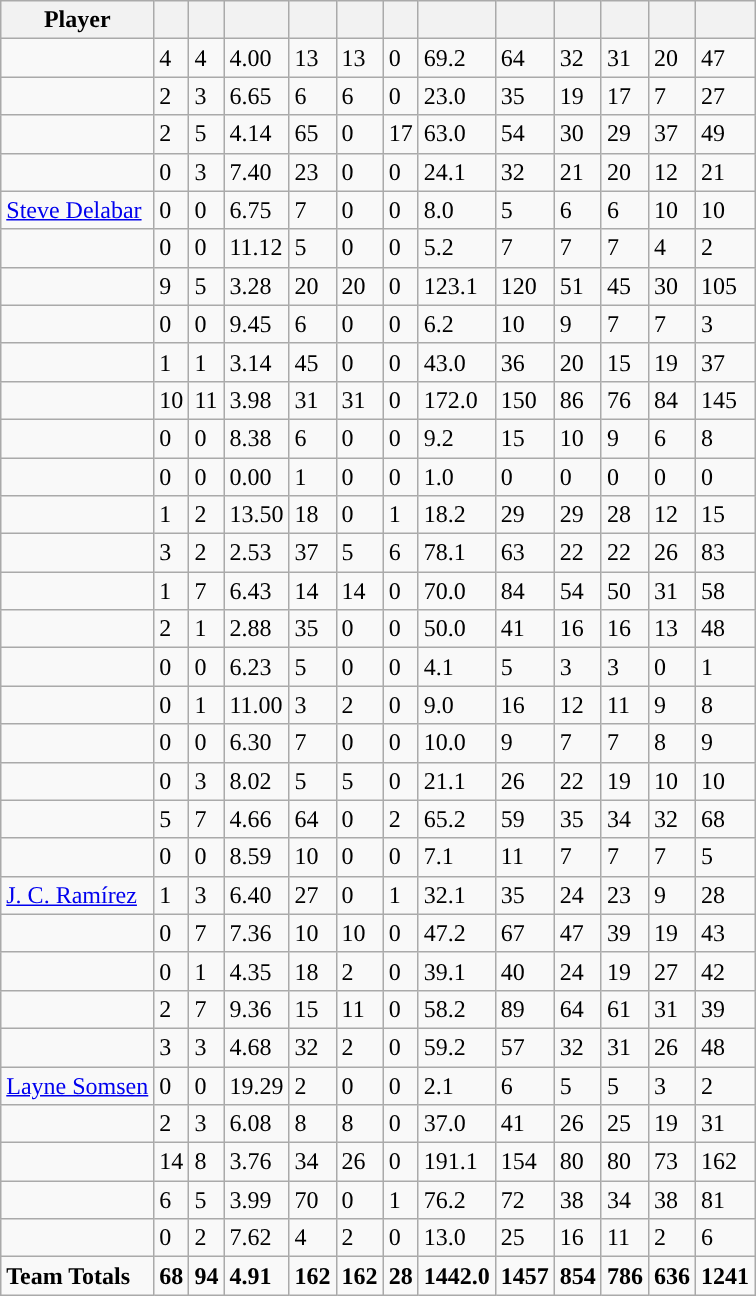<table class="wikitable sortable">
<tr>
<th>Player</th>
<th></th>
<th></th>
<th></th>
<th></th>
<th></th>
<th></th>
<th></th>
<th></th>
<th></th>
<th></th>
<th></th>
<th></th>
</tr>
<tr>
<td align=left></td>
<td>4</td>
<td>4</td>
<td>4.00</td>
<td>13</td>
<td>13</td>
<td>0</td>
<td>69.2</td>
<td>64</td>
<td>32</td>
<td>31</td>
<td>20</td>
<td>47</td>
</tr>
<tr>
<td align=left></td>
<td>2</td>
<td>3</td>
<td>6.65</td>
<td>6</td>
<td>6</td>
<td>0</td>
<td>23.0</td>
<td>35</td>
<td>19</td>
<td>17</td>
<td>7</td>
<td>27</td>
</tr>
<tr>
<td align=left></td>
<td>2</td>
<td>5</td>
<td>4.14</td>
<td>65</td>
<td>0</td>
<td>17</td>
<td>63.0</td>
<td>54</td>
<td>30</td>
<td>29</td>
<td>37</td>
<td>49</td>
</tr>
<tr>
<td align=left></td>
<td>0</td>
<td>3</td>
<td>7.40</td>
<td>23</td>
<td>0</td>
<td>0</td>
<td>24.1</td>
<td>32</td>
<td>21</td>
<td>20</td>
<td>12</td>
<td>21</td>
</tr>
<tr>
<td align=left><a href='#'>Steve Delabar</a></td>
<td>0</td>
<td>0</td>
<td>6.75</td>
<td>7</td>
<td>0</td>
<td>0</td>
<td>8.0</td>
<td>5</td>
<td>6</td>
<td>6</td>
<td>10</td>
<td>10</td>
</tr>
<tr>
<td align=left></td>
<td>0</td>
<td>0</td>
<td>11.12</td>
<td>5</td>
<td>0</td>
<td>0</td>
<td>5.2</td>
<td>7</td>
<td>7</td>
<td>7</td>
<td>4</td>
<td>2</td>
</tr>
<tr>
<td align=left><strong></strong></td>
<td>9</td>
<td>5</td>
<td>3.28</td>
<td>20</td>
<td>20</td>
<td>0</td>
<td>123.1</td>
<td>120</td>
<td>51</td>
<td>45</td>
<td>30</td>
<td>105</td>
</tr>
<tr>
<td align=left></td>
<td>0</td>
<td>0</td>
<td>9.45</td>
<td>6</td>
<td>0</td>
<td>0</td>
<td>6.2</td>
<td>10</td>
<td>9</td>
<td>7</td>
<td>7</td>
<td>3</td>
</tr>
<tr>
<td align=left></td>
<td>1</td>
<td>1</td>
<td>3.14</td>
<td>45</td>
<td>0</td>
<td>0</td>
<td>43.0</td>
<td>36</td>
<td>20</td>
<td>15</td>
<td>19</td>
<td>37</td>
</tr>
<tr>
<td align=left></td>
<td>10</td>
<td>11</td>
<td>3.98</td>
<td>31</td>
<td>31</td>
<td>0</td>
<td>172.0</td>
<td>150</td>
<td>86</td>
<td>76</td>
<td>84</td>
<td>145</td>
</tr>
<tr>
<td align=left></td>
<td>0</td>
<td>0</td>
<td>8.38</td>
<td>6</td>
<td>0</td>
<td>0</td>
<td>9.2</td>
<td>15</td>
<td>10</td>
<td>9</td>
<td>6</td>
<td>8</td>
</tr>
<tr>
<td align="left"></td>
<td>0</td>
<td>0</td>
<td>0.00</td>
<td>1</td>
<td>0</td>
<td>0</td>
<td>1.0</td>
<td>0</td>
<td>0</td>
<td>0</td>
<td>0</td>
<td>0</td>
</tr>
<tr>
<td align=left></td>
<td>1</td>
<td>2</td>
<td>13.50</td>
<td>18</td>
<td>0</td>
<td>1</td>
<td>18.2</td>
<td>29</td>
<td>29</td>
<td>28</td>
<td>12</td>
<td>15</td>
</tr>
<tr>
<td align=left><strong></strong></td>
<td>3</td>
<td>2</td>
<td>2.53</td>
<td>37</td>
<td>5</td>
<td>6</td>
<td>78.1</td>
<td>63</td>
<td>22</td>
<td>22</td>
<td>26</td>
<td>83</td>
</tr>
<tr>
<td align=left></td>
<td>1</td>
<td>7</td>
<td>6.43</td>
<td>14</td>
<td>14</td>
<td>0</td>
<td>70.0</td>
<td>84</td>
<td>54</td>
<td>50</td>
<td>31</td>
<td>58</td>
</tr>
<tr>
<td align=left><strong></strong></td>
<td>2</td>
<td>1</td>
<td>2.88</td>
<td>35</td>
<td>0</td>
<td>0</td>
<td>50.0</td>
<td>41</td>
<td>16</td>
<td>16</td>
<td>13</td>
<td>48</td>
</tr>
<tr>
<td align=left></td>
<td>0</td>
<td>0</td>
<td>6.23</td>
<td>5</td>
<td>0</td>
<td>0</td>
<td>4.1</td>
<td>5</td>
<td>3</td>
<td>3</td>
<td>0</td>
<td>1</td>
</tr>
<tr>
<td align=left></td>
<td>0</td>
<td>1</td>
<td>11.00</td>
<td>3</td>
<td>2</td>
<td>0</td>
<td>9.0</td>
<td>16</td>
<td>12</td>
<td>11</td>
<td>9</td>
<td>8</td>
</tr>
<tr>
<td align=left></td>
<td>0</td>
<td>0</td>
<td>6.30</td>
<td>7</td>
<td>0</td>
<td>0</td>
<td>10.0</td>
<td>9</td>
<td>7</td>
<td>7</td>
<td>8</td>
<td>9</td>
</tr>
<tr>
<td align=left></td>
<td>0</td>
<td>3</td>
<td>8.02</td>
<td>5</td>
<td>5</td>
<td>0</td>
<td>21.1</td>
<td>26</td>
<td>22</td>
<td>19</td>
<td>10</td>
<td>10</td>
</tr>
<tr>
<td align=left></td>
<td>5</td>
<td>7</td>
<td>4.66</td>
<td>64</td>
<td>0</td>
<td>2</td>
<td>65.2</td>
<td>59</td>
<td>35</td>
<td>34</td>
<td>32</td>
<td>68</td>
</tr>
<tr>
<td align=left><strong></strong></td>
<td>0</td>
<td>0</td>
<td>8.59</td>
<td>10</td>
<td>0</td>
<td>0</td>
<td>7.1</td>
<td>11</td>
<td>7</td>
<td>7</td>
<td>7</td>
<td>5</td>
</tr>
<tr>
<td align=left><a href='#'>J. C. Ramírez</a></td>
<td>1</td>
<td>3</td>
<td>6.40</td>
<td>27</td>
<td>0</td>
<td>1</td>
<td>32.1</td>
<td>35</td>
<td>24</td>
<td>23</td>
<td>9</td>
<td>28</td>
</tr>
<tr>
<td align=left></td>
<td>0</td>
<td>7</td>
<td>7.36</td>
<td>10</td>
<td>10</td>
<td>0</td>
<td>47.2</td>
<td>67</td>
<td>47</td>
<td>39</td>
<td>19</td>
<td>43</td>
</tr>
<tr>
<td align=left></td>
<td>0</td>
<td>1</td>
<td>4.35</td>
<td>18</td>
<td>2</td>
<td>0</td>
<td>39.1</td>
<td>40</td>
<td>24</td>
<td>19</td>
<td>27</td>
<td>42</td>
</tr>
<tr>
<td align=left></td>
<td>2</td>
<td>7</td>
<td>9.36</td>
<td>15</td>
<td>11</td>
<td>0</td>
<td>58.2</td>
<td>89</td>
<td>64</td>
<td>61</td>
<td>31</td>
<td>39</td>
</tr>
<tr>
<td align=left></td>
<td>3</td>
<td>3</td>
<td>4.68</td>
<td>32</td>
<td>2</td>
<td>0</td>
<td>59.2</td>
<td>57</td>
<td>32</td>
<td>31</td>
<td>26</td>
<td>48</td>
</tr>
<tr>
<td align=left><a href='#'>Layne Somsen</a></td>
<td>0</td>
<td>0</td>
<td>19.29</td>
<td>2</td>
<td>0</td>
<td>0</td>
<td>2.1</td>
<td>6</td>
<td>5</td>
<td>5</td>
<td>3</td>
<td>2</td>
</tr>
<tr>
<td align=left><strong></strong></td>
<td>2</td>
<td>3</td>
<td>6.08</td>
<td>8</td>
<td>8</td>
<td>0</td>
<td>37.0</td>
<td>41</td>
<td>26</td>
<td>25</td>
<td>19</td>
<td>31</td>
</tr>
<tr>
<td align=left></td>
<td>14</td>
<td>8</td>
<td>3.76</td>
<td>34</td>
<td>26</td>
<td>0</td>
<td>191.1</td>
<td>154</td>
<td>80</td>
<td>80</td>
<td>73</td>
<td>162</td>
</tr>
<tr>
<td align=left></td>
<td>6</td>
<td>5</td>
<td>3.99</td>
<td>70</td>
<td>0</td>
<td>1</td>
<td>76.2</td>
<td>72</td>
<td>38</td>
<td>34</td>
<td>38</td>
<td>81</td>
</tr>
<tr>
<td align=left></td>
<td>0</td>
<td>2</td>
<td>7.62</td>
<td>4</td>
<td>2</td>
<td>0</td>
<td>13.0</td>
<td>25</td>
<td>16</td>
<td>11</td>
<td>2</td>
<td>6</td>
</tr>
<tr>
<td align=left><strong>Team Totals</strong></td>
<td><strong>68</strong></td>
<td><strong>94</strong></td>
<td><strong>4.91</strong></td>
<td><strong>162</strong></td>
<td><strong>162</strong></td>
<td><strong>28</strong></td>
<td><strong>1442.0</strong></td>
<td><strong>1457</strong></td>
<td><strong>854</strong></td>
<td><strong>786</strong></td>
<td><strong>636</strong></td>
<td><strong>1241</strong></td>
</tr>
</table>
